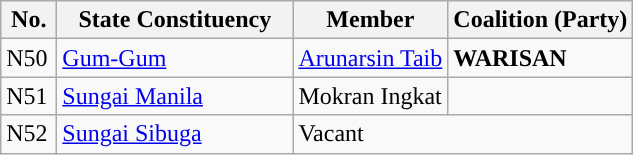<table class="wikitable sortable">
<tr>
<th width="30">No.</th>
<th width="150">State Constituency</th>
<th>Member</th>
<th>Coalition (Party)</th>
</tr>
<tr>
<td>N50</td>
<td><a href='#'>Gum-Gum</a></td>
<td><a href='#'>Arunarsin Taib</a></td>
<td><strong>WARISAN</strong></td>
</tr>
<tr>
<td>N51</td>
<td><a href='#'>Sungai Manila</a></td>
<td>Mokran Ingkat</td>
<td></td>
</tr>
<tr>
<td>N52</td>
<td><a href='#'>Sungai Sibuga</a></td>
<td colspan=2>Vacant</td>
</tr>
</table>
